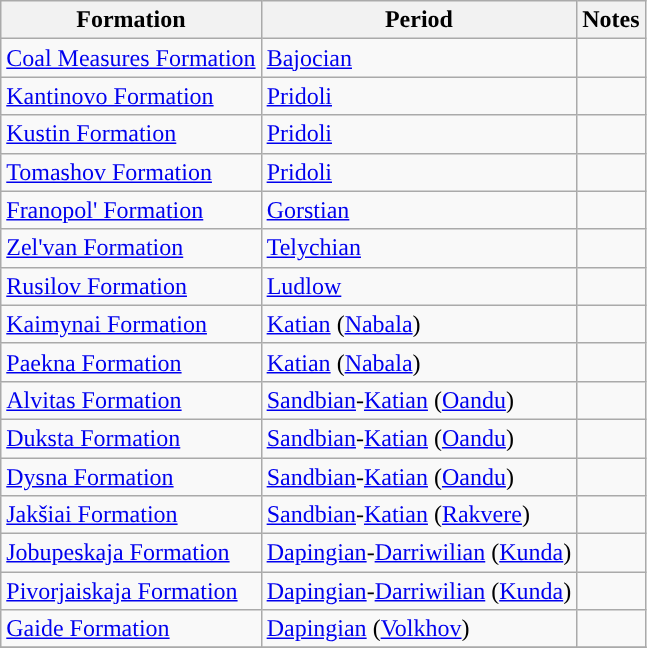<table class="wikitable sortable">
<tr>
<th>Formation</th>
<th>Period</th>
<th class="unsortable">Notes</th>
</tr>
<tr>
<td><a href='#'>Coal Measures Formation</a></td>
<td style="background-color: "><a href='#'>Bajocian</a></td>
<td align=center></td>
</tr>
<tr>
<td><a href='#'>Kantinovo Formation</a></td>
<td style="background-color: "><a href='#'>Pridoli</a></td>
<td align=center></td>
</tr>
<tr>
<td><a href='#'>Kustin Formation</a></td>
<td style="background-color: "><a href='#'>Pridoli</a></td>
<td align=center></td>
</tr>
<tr>
<td><a href='#'>Tomashov Formation</a></td>
<td style="background-color: "><a href='#'>Pridoli</a></td>
<td align=center></td>
</tr>
<tr>
<td><a href='#'>Franopol' Formation</a></td>
<td style="background-color: "><a href='#'>Gorstian</a></td>
<td align=center></td>
</tr>
<tr>
<td><a href='#'>Zel'van Formation</a></td>
<td style="background-color: "><a href='#'>Telychian</a></td>
<td align=center></td>
</tr>
<tr>
<td><a href='#'>Rusilov Formation</a></td>
<td style="background-color: "><a href='#'>Ludlow</a></td>
<td align=center></td>
</tr>
<tr>
<td><a href='#'>Kaimynai Formation</a></td>
<td style="background-color: "><a href='#'>Katian</a> (<a href='#'>Nabala</a>)</td>
<td align=center></td>
</tr>
<tr>
<td><a href='#'>Paekna Formation</a></td>
<td style="background-color: "><a href='#'>Katian</a> (<a href='#'>Nabala</a>)</td>
<td align=center></td>
</tr>
<tr>
<td><a href='#'>Alvitas Formation</a></td>
<td style="background-color: "><a href='#'>Sandbian</a>-<a href='#'>Katian</a> (<a href='#'>Oandu</a>)</td>
<td align=center></td>
</tr>
<tr>
<td><a href='#'>Duksta Formation</a></td>
<td style="background-color: "><a href='#'>Sandbian</a>-<a href='#'>Katian</a> (<a href='#'>Oandu</a>)</td>
<td align=center></td>
</tr>
<tr>
<td><a href='#'>Dysna Formation</a></td>
<td style="background-color: "><a href='#'>Sandbian</a>-<a href='#'>Katian</a> (<a href='#'>Oandu</a>)</td>
<td align=center></td>
</tr>
<tr>
<td><a href='#'>Jakšiai Formation</a></td>
<td style="background-color: "><a href='#'>Sandbian</a>-<a href='#'>Katian</a> (<a href='#'>Rakvere</a>)</td>
<td align=center></td>
</tr>
<tr>
<td><a href='#'>Jobupeskaja Formation</a></td>
<td style="background-color: "><a href='#'>Dapingian</a>-<a href='#'>Darriwilian</a> (<a href='#'>Kunda</a>)</td>
<td align=center></td>
</tr>
<tr>
<td><a href='#'>Pivorjaiskaja Formation</a></td>
<td style="background-color: "><a href='#'>Dapingian</a>-<a href='#'>Darriwilian</a> (<a href='#'>Kunda</a>)</td>
<td align=center></td>
</tr>
<tr>
<td><a href='#'>Gaide Formation</a></td>
<td style="background-color: "><a href='#'>Dapingian</a> (<a href='#'>Volkhov</a>)</td>
<td align=center></td>
</tr>
<tr>
</tr>
</table>
